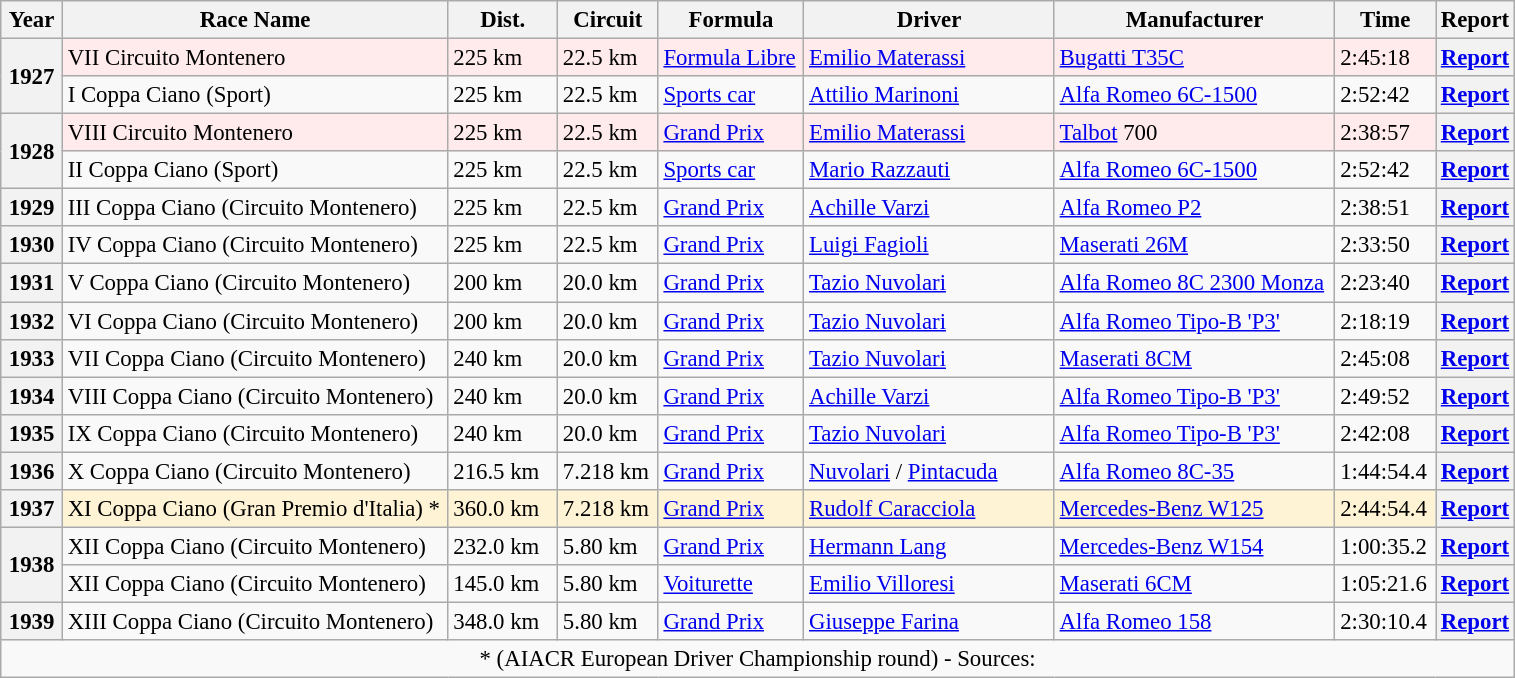<table class="wikitable" style="font-size: 95%;">
<tr>
<th style="width:34px;">Year</th>
<th style="width:250px;">Race Name</th>
<th style="width:66px;">Dist.</th>
<th style="width:60px;">Circuit</th>
<th style="width:90px;">Formula</th>
<th style="width:160px;">Driver</th>
<th style="width:180px;">Manufacturer</th>
<th style="width:60px;">Time</th>
<th style="width:44px;">Report</th>
</tr>
<tr style="background:#ffebeb;">
<th rowspan="2">1927</th>
<td>VII Circuito Montenero</td>
<td>225 km</td>
<td>22.5 km</td>
<td><a href='#'>Formula Libre</a></td>
<td>  <a href='#'>Emilio Materassi</a></td>
<td><a href='#'>Bugatti T35C</a></td>
<td>2:45:18</td>
<th><a href='#'>Report</a></th>
</tr>
<tr>
<td>I Coppa Ciano (Sport)</td>
<td>225 km</td>
<td>22.5 km</td>
<td><a href='#'>Sports car</a></td>
<td>  <a href='#'>Attilio Marinoni</a></td>
<td><a href='#'>Alfa Romeo 6C-1500</a></td>
<td>2:52:42</td>
<th><a href='#'>Report</a></th>
</tr>
<tr style="background:#ffebeb;">
<th rowspan="2">1928</th>
<td>VIII Circuito Montenero</td>
<td>225 km</td>
<td>22.5 km</td>
<td><a href='#'>Grand Prix</a></td>
<td>  <a href='#'>Emilio Materassi</a></td>
<td><a href='#'>Talbot</a> 700</td>
<td>2:38:57</td>
<th><a href='#'>Report</a></th>
</tr>
<tr>
<td>II Coppa Ciano (Sport)</td>
<td>225 km</td>
<td>22.5 km</td>
<td><a href='#'>Sports car</a></td>
<td>  <a href='#'>Mario Razzauti</a></td>
<td><a href='#'>Alfa Romeo 6C-1500</a></td>
<td>2:52:42</td>
<th><a href='#'>Report</a></th>
</tr>
<tr>
<th>1929</th>
<td>III Coppa Ciano (Circuito Montenero)</td>
<td>225 km</td>
<td>22.5 km</td>
<td><a href='#'>Grand Prix</a></td>
<td>  <a href='#'>Achille Varzi</a></td>
<td><a href='#'>Alfa Romeo P2</a></td>
<td>2:38:51</td>
<th><a href='#'>Report</a></th>
</tr>
<tr>
<th>1930</th>
<td>IV Coppa Ciano (Circuito Montenero)</td>
<td>225 km</td>
<td>22.5 km</td>
<td><a href='#'>Grand Prix</a></td>
<td>  <a href='#'>Luigi Fagioli</a></td>
<td><a href='#'>Maserati 26M</a></td>
<td>2:33:50</td>
<th><a href='#'>Report</a></th>
</tr>
<tr>
<th>1931</th>
<td>V Coppa Ciano (Circuito Montenero)</td>
<td>200 km</td>
<td>20.0 km</td>
<td><a href='#'>Grand Prix</a></td>
<td>  <a href='#'>Tazio Nuvolari</a></td>
<td><a href='#'>Alfa Romeo 8C 2300 Monza</a></td>
<td>2:23:40</td>
<th><a href='#'>Report</a></th>
</tr>
<tr>
<th>1932</th>
<td>VI Coppa Ciano (Circuito Montenero)</td>
<td>200 km</td>
<td>20.0 km</td>
<td><a href='#'>Grand Prix</a></td>
<td>  <a href='#'>Tazio Nuvolari</a></td>
<td><a href='#'>Alfa Romeo Tipo-B 'P3'</a></td>
<td>2:18:19</td>
<th><a href='#'>Report</a></th>
</tr>
<tr>
<th>1933</th>
<td>VII Coppa Ciano (Circuito Montenero)</td>
<td>240 km</td>
<td>20.0 km</td>
<td><a href='#'>Grand Prix</a></td>
<td>  <a href='#'>Tazio Nuvolari</a></td>
<td><a href='#'>Maserati 8CM</a></td>
<td>2:45:08</td>
<th><a href='#'>Report</a></th>
</tr>
<tr>
<th>1934</th>
<td>VIII Coppa Ciano (Circuito Montenero)</td>
<td>240 km</td>
<td>20.0 km</td>
<td><a href='#'>Grand Prix</a></td>
<td>  <a href='#'>Achille Varzi</a></td>
<td><a href='#'>Alfa Romeo Tipo-B 'P3'</a></td>
<td>2:49:52</td>
<th><a href='#'>Report</a></th>
</tr>
<tr>
<th>1935</th>
<td>IX Coppa Ciano (Circuito Montenero)</td>
<td>240 km</td>
<td>20.0 km</td>
<td><a href='#'>Grand Prix</a></td>
<td>  <a href='#'>Tazio Nuvolari</a></td>
<td><a href='#'>Alfa Romeo Tipo-B 'P3'</a></td>
<td>2:42:08</td>
<th><a href='#'>Report</a></th>
</tr>
<tr>
<th>1936</th>
<td>X Coppa Ciano (Circuito Montenero)</td>
<td>216.5 km</td>
<td>7.218 km</td>
<td><a href='#'>Grand Prix</a></td>
<td>  <a href='#'>Nuvolari</a> / <a href='#'>Pintacuda</a></td>
<td><a href='#'>Alfa Romeo 8C-35</a></td>
<td>1:44:54.4</td>
<th><a href='#'>Report</a></th>
</tr>
<tr style="background:#fef3d4;">
<th>1937</th>
<td>XI Coppa Ciano (Gran Premio d'Italia) *</td>
<td>360.0 km</td>
<td>7.218 km</td>
<td><a href='#'>Grand Prix</a></td>
<td> <a href='#'>Rudolf Caracciola</a></td>
<td><a href='#'>Mercedes-Benz W125</a></td>
<td>2:44:54.4</td>
<th><a href='#'>Report</a></th>
</tr>
<tr>
<th rowspan="2">1938</th>
<td>XII Coppa Ciano (Circuito Montenero)</td>
<td>232.0 km</td>
<td>5.80 km</td>
<td><a href='#'>Grand Prix</a></td>
<td>  <a href='#'>Hermann Lang</a></td>
<td><a href='#'>Mercedes-Benz W154</a></td>
<td>1:00:35.2</td>
<th><a href='#'>Report</a></th>
</tr>
<tr>
<td>XII Coppa Ciano (Circuito Montenero)</td>
<td>145.0 km</td>
<td>5.80 km</td>
<td><a href='#'>Voiturette</a></td>
<td>  <a href='#'>Emilio Villoresi</a></td>
<td><a href='#'>Maserati 6CM</a></td>
<td>1:05:21.6</td>
<th><a href='#'>Report</a></th>
</tr>
<tr>
<th>1939</th>
<td>XIII Coppa Ciano (Circuito Montenero)</td>
<td>348.0 km</td>
<td>5.80 km</td>
<td><a href='#'>Grand Prix</a></td>
<td>  <a href='#'>Giuseppe Farina</a></td>
<td><a href='#'>Alfa Romeo 158</a></td>
<td>2:30:10.4</td>
<th><a href='#'>Report</a></th>
</tr>
<tr>
<td colspan="9" style="text-align:center;">* (AIACR European Driver Championship round)  -  Sources:  </td>
</tr>
</table>
